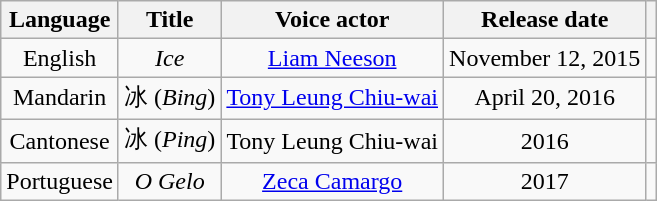<table class="wikitable">
<tr>
<th>Language</th>
<th>Title</th>
<th>Voice actor</th>
<th>Release date</th>
<th></th>
</tr>
<tr>
<td style="text-align: center;">English</td>
<td style="text-align: center;"><em>Ice</em></td>
<td style="text-align: center;"><a href='#'>Liam Neeson</a></td>
<td style="text-align: center;">November 12, 2015</td>
<td style="text-align: center;"></td>
</tr>
<tr>
<td style="text-align: center;">Mandarin</td>
<td style="text-align: center;">冰 (<em>Bing</em>)</td>
<td style="text-align: center;"><a href='#'>Tony Leung Chiu-wai</a></td>
<td style="text-align: center;">April 20, 2016</td>
<td style="text-align: center;"></td>
</tr>
<tr>
<td style="text-align: center;">Cantonese</td>
<td style="text-align: center;">冰 (<em>Ping</em>)</td>
<td style="text-align: center;">Tony Leung Chiu-wai</td>
<td style="text-align: center;">2016</td>
<td style="text-align: center;"></td>
</tr>
<tr>
<td style="text-align: center;">Portuguese</td>
<td style="text-align: center;"><em>O Gelo</em></td>
<td style="text-align: center;"><a href='#'>Zeca Camargo</a></td>
<td style="text-align: center;">2017</td>
<td style="text-align: center;"></td>
</tr>
</table>
